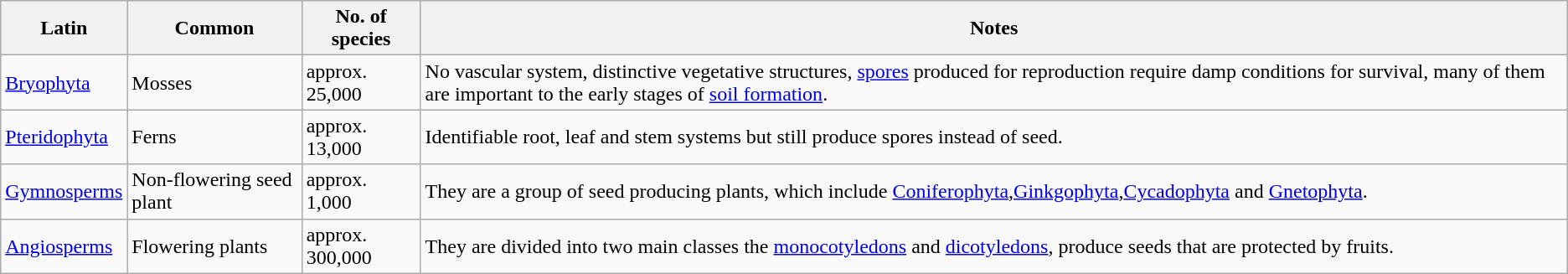<table class="wikitable sortable" style=>
<tr>
<th>Latin</th>
<th>Common</th>
<th>No. of species</th>
<th>Notes</th>
</tr>
<tr>
<td><a href='#'>Bryophyta</a></td>
<td>Mosses</td>
<td>approx. 25,000</td>
<td>No vascular system, distinctive vegetative structures, <a href='#'>spores</a> produced for reproduction require damp conditions for survival, many of them are important to the early stages of <a href='#'>soil formation</a>.</td>
</tr>
<tr>
<td><a href='#'>Pteridophyta</a></td>
<td>Ferns</td>
<td>approx. 13,000</td>
<td>Identifiable root, leaf and stem systems but still produce spores instead of seed.</td>
</tr>
<tr>
<td><a href='#'>Gymnosperms</a></td>
<td>Non-flowering seed plant</td>
<td>approx. 1,000</td>
<td>They are a group of seed producing plants, which include <a href='#'>Coniferophyta</a>,<a href='#'>Ginkgophyta</a>,<a href='#'>Cycadophyta</a> and <a href='#'>Gnetophyta</a>.</td>
</tr>
<tr>
<td><a href='#'>Angiosperms</a></td>
<td>Flowering plants</td>
<td>approx. 300,000</td>
<td>They are divided into two main classes the <a href='#'>monocotyledons</a> and <a href='#'>dicotyledons</a>, produce seeds that are protected by fruits.</td>
</tr>
</table>
